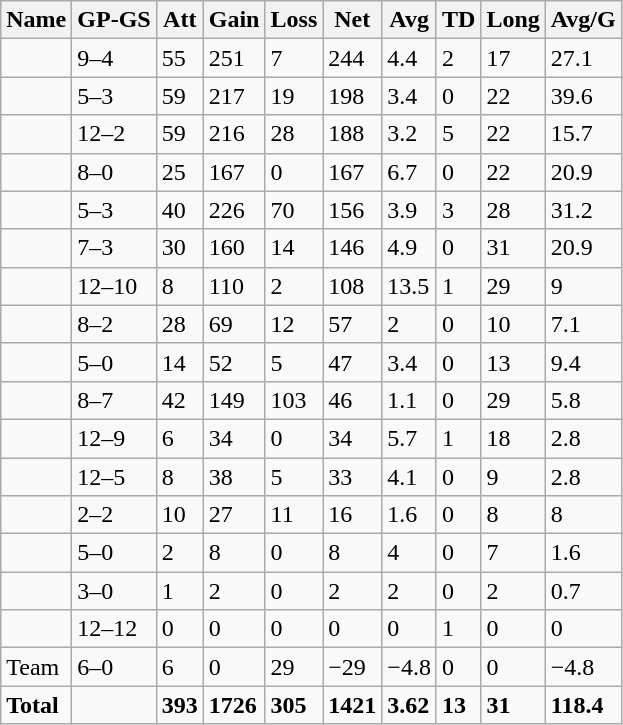<table class="wikitable sortable" style="white-space:nowrap;">
<tr>
<th>Name</th>
<th>GP-GS</th>
<th>Att</th>
<th>Gain</th>
<th>Loss</th>
<th>Net</th>
<th>Avg</th>
<th>TD</th>
<th>Long</th>
<th>Avg/G</th>
</tr>
<tr>
<td></td>
<td>9–4</td>
<td>55</td>
<td>251</td>
<td>7</td>
<td>244</td>
<td>4.4</td>
<td>2</td>
<td>17</td>
<td>27.1</td>
</tr>
<tr>
<td></td>
<td>5–3</td>
<td>59</td>
<td>217</td>
<td>19</td>
<td>198</td>
<td>3.4</td>
<td>0</td>
<td>22</td>
<td>39.6</td>
</tr>
<tr>
<td></td>
<td>12–2</td>
<td>59</td>
<td>216</td>
<td>28</td>
<td>188</td>
<td>3.2</td>
<td>5</td>
<td>22</td>
<td>15.7</td>
</tr>
<tr>
<td></td>
<td>8–0</td>
<td>25</td>
<td>167</td>
<td>0</td>
<td>167</td>
<td>6.7</td>
<td>0</td>
<td>22</td>
<td>20.9</td>
</tr>
<tr>
<td></td>
<td>5–3</td>
<td>40</td>
<td>226</td>
<td>70</td>
<td>156</td>
<td>3.9</td>
<td>3</td>
<td>28</td>
<td>31.2</td>
</tr>
<tr>
<td></td>
<td>7–3</td>
<td>30</td>
<td>160</td>
<td>14</td>
<td>146</td>
<td>4.9</td>
<td>0</td>
<td>31</td>
<td>20.9</td>
</tr>
<tr>
<td></td>
<td>12–10</td>
<td>8</td>
<td>110</td>
<td>2</td>
<td>108</td>
<td>13.5</td>
<td>1</td>
<td>29</td>
<td>9</td>
</tr>
<tr>
<td></td>
<td>8–2</td>
<td>28</td>
<td>69</td>
<td>12</td>
<td>57</td>
<td>2</td>
<td>0</td>
<td>10</td>
<td>7.1</td>
</tr>
<tr>
<td></td>
<td>5–0</td>
<td>14</td>
<td>52</td>
<td>5</td>
<td>47</td>
<td>3.4</td>
<td>0</td>
<td>13</td>
<td>9.4</td>
</tr>
<tr>
<td></td>
<td>8–7</td>
<td>42</td>
<td>149</td>
<td>103</td>
<td>46</td>
<td>1.1</td>
<td>0</td>
<td>29</td>
<td>5.8</td>
</tr>
<tr>
<td></td>
<td>12–9</td>
<td>6</td>
<td>34</td>
<td>0</td>
<td>34</td>
<td>5.7</td>
<td>1</td>
<td>18</td>
<td>2.8</td>
</tr>
<tr>
<td></td>
<td>12–5</td>
<td>8</td>
<td>38</td>
<td>5</td>
<td>33</td>
<td>4.1</td>
<td>0</td>
<td>9</td>
<td>2.8</td>
</tr>
<tr>
<td></td>
<td>2–2</td>
<td>10</td>
<td>27</td>
<td>11</td>
<td>16</td>
<td>1.6</td>
<td>0</td>
<td>8</td>
<td>8</td>
</tr>
<tr>
<td></td>
<td>5–0</td>
<td>2</td>
<td>8</td>
<td>0</td>
<td>8</td>
<td>4</td>
<td>0</td>
<td>7</td>
<td>1.6</td>
</tr>
<tr>
<td></td>
<td>3–0</td>
<td>1</td>
<td>2</td>
<td>0</td>
<td>2</td>
<td>2</td>
<td>0</td>
<td>2</td>
<td>0.7</td>
</tr>
<tr>
<td></td>
<td>12–12</td>
<td>0</td>
<td>0</td>
<td>0</td>
<td>0</td>
<td>0</td>
<td>1</td>
<td>0</td>
<td>0</td>
</tr>
<tr>
<td>Team</td>
<td>6–0</td>
<td>6</td>
<td>0</td>
<td>29</td>
<td>−29</td>
<td>−4.8</td>
<td>0</td>
<td>0</td>
<td>−4.8</td>
</tr>
<tr class="sortbottom">
<td><strong>Total</strong></td>
<td></td>
<td><strong>393</strong></td>
<td><strong>1726</strong></td>
<td><strong>305</strong></td>
<td><strong>1421</strong></td>
<td><strong>3.62</strong></td>
<td><strong>13</strong></td>
<td><strong>31</strong></td>
<td><strong>118.4</strong></td>
</tr>
</table>
